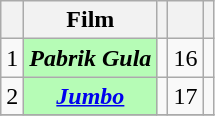<table class="wikitable sortable plainrowheaders" style="text-align:center;">
<tr>
<th></th>
<th>Film</th>
<th></th>
<th></th>
<th class="unsortable"></th>
</tr>
<tr>
<td>1</td>
<th scope="row" style="background:#b6fcb6;"><em>Pabrik Gula</em></th>
<td></td>
<td>16</td>
<td></td>
</tr>
<tr>
<td>2</td>
<th scope="row" style="background:#b6fcb6;"><em><a href='#'>Jumbo</a></em></th>
<td></td>
<td>17</td>
<td></td>
</tr>
<tr>
</tr>
</table>
